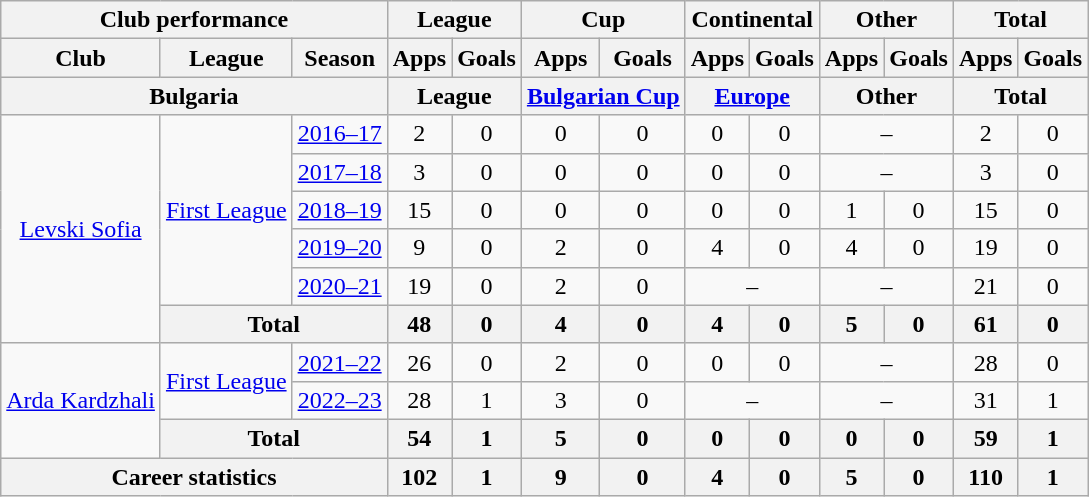<table class="wikitable" style="text-align: center">
<tr>
<th Colspan="3">Club performance</th>
<th Colspan="2">League</th>
<th Colspan="2">Cup</th>
<th Colspan="2">Continental</th>
<th Colspan="2">Other</th>
<th Colspan="3">Total</th>
</tr>
<tr>
<th>Club</th>
<th>League</th>
<th>Season</th>
<th>Apps</th>
<th>Goals</th>
<th>Apps</th>
<th>Goals</th>
<th>Apps</th>
<th>Goals</th>
<th>Apps</th>
<th>Goals</th>
<th>Apps</th>
<th>Goals</th>
</tr>
<tr>
<th Colspan="3">Bulgaria</th>
<th Colspan="2">League</th>
<th Colspan="2"><a href='#'>Bulgarian Cup</a></th>
<th Colspan="2"><a href='#'>Europe</a></th>
<th Colspan="2">Other</th>
<th Colspan="2">Total</th>
</tr>
<tr>
<td rowspan="6" valign="center"><a href='#'>Levski Sofia</a></td>
<td rowspan="5"><a href='#'>First League</a></td>
<td><a href='#'>2016–17</a></td>
<td>2</td>
<td>0</td>
<td>0</td>
<td>0</td>
<td>0</td>
<td>0</td>
<td colspan="2">–</td>
<td>2</td>
<td>0</td>
</tr>
<tr>
<td><a href='#'>2017–18</a></td>
<td>3</td>
<td>0</td>
<td>0</td>
<td>0</td>
<td>0</td>
<td>0</td>
<td colspan="2">–</td>
<td>3</td>
<td>0</td>
</tr>
<tr>
<td><a href='#'>2018–19</a></td>
<td>15</td>
<td>0</td>
<td>0</td>
<td>0</td>
<td>0</td>
<td>0</td>
<td>1</td>
<td>0</td>
<td>15</td>
<td>0</td>
</tr>
<tr>
<td><a href='#'>2019–20</a></td>
<td>9</td>
<td>0</td>
<td>2</td>
<td>0</td>
<td>4</td>
<td>0</td>
<td>4</td>
<td>0</td>
<td>19</td>
<td>0</td>
</tr>
<tr>
<td><a href='#'>2020–21</a></td>
<td>19</td>
<td>0</td>
<td>2</td>
<td>0</td>
<td colspan="2">–</td>
<td colspan="2">–</td>
<td>21</td>
<td>0</td>
</tr>
<tr>
<th colspan=2>Total</th>
<th>48</th>
<th>0</th>
<th>4</th>
<th>0</th>
<th>4</th>
<th>0</th>
<th>5</th>
<th>0</th>
<th>61</th>
<th>0</th>
</tr>
<tr>
<td rowspan="3" valign="center"><a href='#'>Arda Kardzhali</a></td>
<td rowspan="2"><a href='#'>First League</a></td>
<td><a href='#'>2021–22</a></td>
<td>26</td>
<td>0</td>
<td>2</td>
<td>0</td>
<td>0</td>
<td>0</td>
<td colspan="2">–</td>
<td>28</td>
<td>0</td>
</tr>
<tr>
<td><a href='#'>2022–23</a></td>
<td>28</td>
<td>1</td>
<td>3</td>
<td>0</td>
<td colspan="2">–</td>
<td colspan="2">–</td>
<td>31</td>
<td>1</td>
</tr>
<tr>
<th colspan=2>Total</th>
<th>54</th>
<th>1</th>
<th>5</th>
<th>0</th>
<th>0</th>
<th>0</th>
<th>0</th>
<th>0</th>
<th>59</th>
<th>1</th>
</tr>
<tr>
<th colspan="3">Career statistics</th>
<th>102</th>
<th>1</th>
<th>9</th>
<th>0</th>
<th>4</th>
<th>0</th>
<th>5</th>
<th>0</th>
<th>110</th>
<th>1</th>
</tr>
</table>
